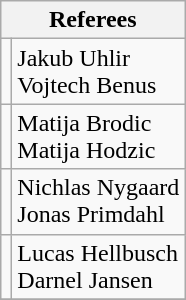<table class="wikitable" style="display: inline-table;">
<tr>
<th colspan="2">Referees</th>
</tr>
<tr>
<td></td>
<td>Jakub Uhlir<br>Vojtech Benus</td>
</tr>
<tr>
<td></td>
<td>Matija Brodic<br>Matija Hodzic</td>
</tr>
<tr>
<td></td>
<td>Nichlas Nygaard<br>Jonas Primdahl</td>
</tr>
<tr>
<td></td>
<td>Lucas Hellbusch<br>Darnel Jansen</td>
</tr>
<tr>
</tr>
</table>
